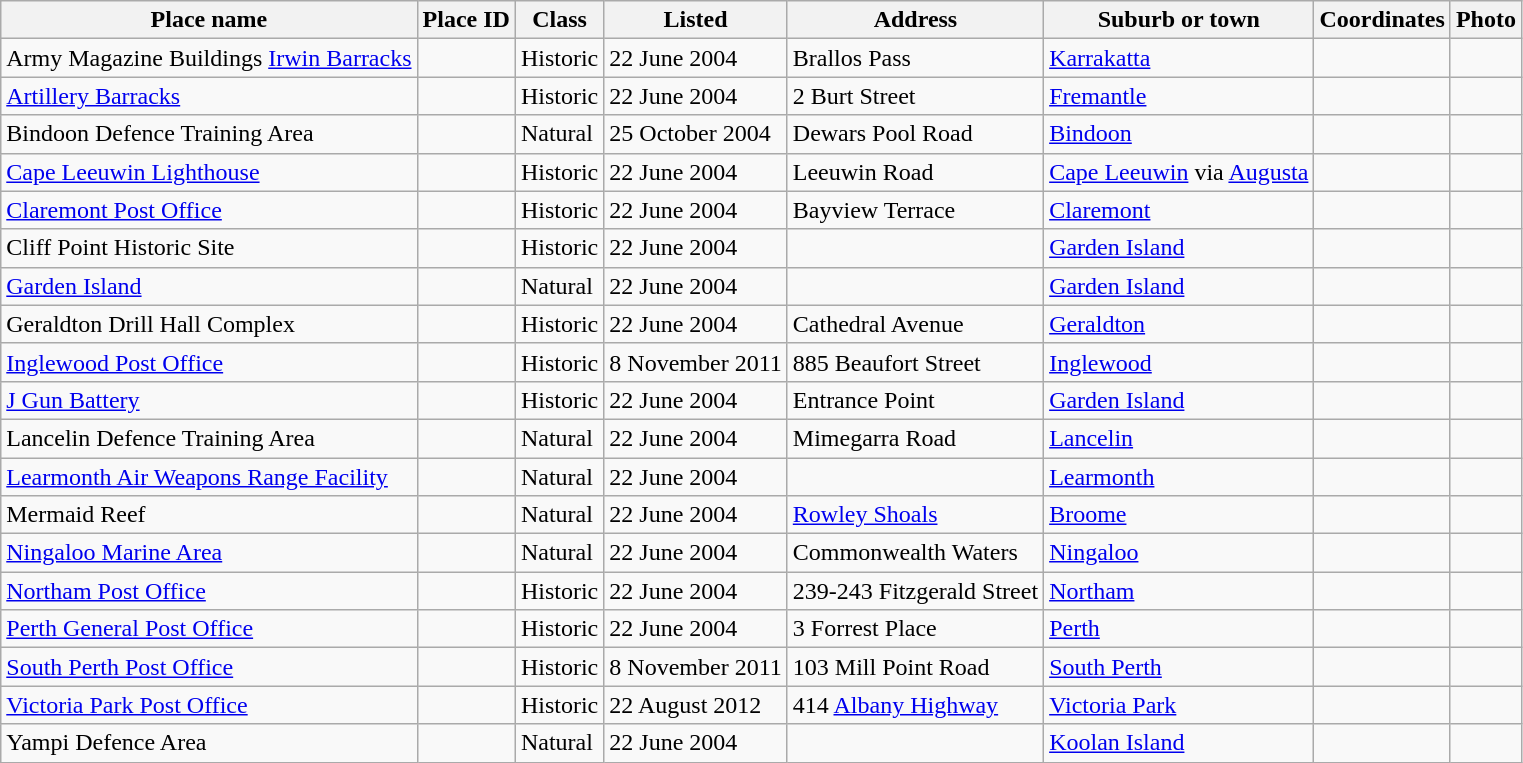<table class="wikitable sortable">
<tr>
<th>Place name</th>
<th>Place ID</th>
<th>Class</th>
<th>Listed</th>
<th>Address</th>
<th>Suburb or town</th>
<th>Coordinates</th>
<th class="unsortable">Photo</th>
</tr>
<tr>
<td>Army Magazine Buildings <a href='#'>Irwin Barracks</a></td>
<td></td>
<td>Historic</td>
<td>22 June 2004</td>
<td>Brallos Pass</td>
<td><a href='#'>Karrakatta</a></td>
<td></td>
<td></td>
</tr>
<tr>
<td><a href='#'>Artillery Barracks</a></td>
<td></td>
<td>Historic</td>
<td>22 June 2004</td>
<td>2 Burt Street</td>
<td><a href='#'>Fremantle</a></td>
<td></td>
<td></td>
</tr>
<tr>
<td>Bindoon Defence Training Area</td>
<td></td>
<td>Natural</td>
<td>25 October 2004</td>
<td>Dewars Pool Road</td>
<td><a href='#'>Bindoon</a></td>
<td></td>
<td></td>
</tr>
<tr>
<td><a href='#'>Cape Leeuwin Lighthouse</a></td>
<td></td>
<td>Historic</td>
<td>22 June 2004</td>
<td>Leeuwin Road</td>
<td><a href='#'>Cape Leeuwin</a> via <a href='#'>Augusta</a></td>
<td></td>
<td></td>
</tr>
<tr>
<td><a href='#'>Claremont Post Office</a></td>
<td></td>
<td>Historic</td>
<td>22 June 2004</td>
<td>Bayview Terrace</td>
<td><a href='#'>Claremont</a></td>
<td></td>
<td></td>
</tr>
<tr>
<td>Cliff Point Historic Site</td>
<td></td>
<td>Historic</td>
<td>22 June 2004</td>
<td></td>
<td><a href='#'>Garden Island</a></td>
<td></td>
<td></td>
</tr>
<tr>
<td><a href='#'>Garden Island</a></td>
<td></td>
<td>Natural</td>
<td>22 June 2004</td>
<td></td>
<td><a href='#'>Garden Island</a></td>
<td></td>
<td></td>
</tr>
<tr>
<td>Geraldton Drill Hall Complex</td>
<td></td>
<td>Historic</td>
<td>22 June 2004</td>
<td>Cathedral Avenue</td>
<td><a href='#'>Geraldton</a></td>
<td></td>
<td></td>
</tr>
<tr>
<td><a href='#'>Inglewood Post Office</a></td>
<td></td>
<td>Historic</td>
<td>8 November 2011</td>
<td>885  Beaufort Street</td>
<td><a href='#'>Inglewood</a></td>
<td></td>
<td></td>
</tr>
<tr>
<td><a href='#'>J Gun Battery</a></td>
<td></td>
<td>Historic</td>
<td>22 June 2004</td>
<td>Entrance Point</td>
<td><a href='#'>Garden Island</a></td>
<td></td>
<td></td>
</tr>
<tr>
<td>Lancelin Defence Training Area</td>
<td></td>
<td>Natural</td>
<td>22 June 2004</td>
<td>Mimegarra Road</td>
<td><a href='#'>Lancelin</a></td>
<td></td>
<td></td>
</tr>
<tr>
<td><a href='#'>Learmonth Air Weapons Range Facility</a></td>
<td></td>
<td>Natural</td>
<td>22 June 2004</td>
<td></td>
<td><a href='#'>Learmonth</a></td>
<td></td>
<td></td>
</tr>
<tr>
<td>Mermaid Reef</td>
<td></td>
<td>Natural</td>
<td>22 June 2004</td>
<td><a href='#'>Rowley Shoals</a></td>
<td><a href='#'>Broome</a></td>
<td></td>
<td></td>
</tr>
<tr>
<td><a href='#'>Ningaloo Marine Area</a></td>
<td></td>
<td>Natural</td>
<td>22 June 2004</td>
<td>Commonwealth Waters</td>
<td><a href='#'>Ningaloo</a></td>
<td></td>
<td></td>
</tr>
<tr>
<td><a href='#'>Northam Post Office</a></td>
<td></td>
<td>Historic</td>
<td>22 June 2004</td>
<td>239-243 Fitzgerald Street</td>
<td><a href='#'>Northam</a></td>
<td></td>
<td></td>
</tr>
<tr>
<td><a href='#'>Perth General Post Office</a></td>
<td></td>
<td>Historic</td>
<td>22 June 2004</td>
<td>3 Forrest Place</td>
<td><a href='#'>Perth</a></td>
<td></td>
<td></td>
</tr>
<tr>
<td><a href='#'>South Perth Post Office</a></td>
<td></td>
<td>Historic</td>
<td>8 November 2011</td>
<td>103 Mill Point Road</td>
<td><a href='#'>South Perth</a></td>
<td></td>
<td></td>
</tr>
<tr>
<td><a href='#'>Victoria Park Post Office</a></td>
<td></td>
<td>Historic</td>
<td>22 August 2012</td>
<td>414 <a href='#'>Albany Highway</a></td>
<td><a href='#'>Victoria Park</a></td>
<td></td>
<td></td>
</tr>
<tr>
<td>Yampi Defence Area</td>
<td></td>
<td>Natural</td>
<td>22 June 2004</td>
<td></td>
<td><a href='#'>Koolan Island</a></td>
<td></td>
<td></td>
</tr>
</table>
